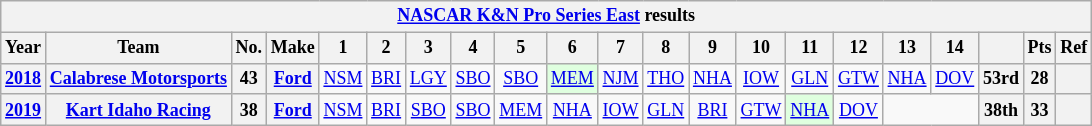<table class="wikitable" style="text-align:center; font-size:75%">
<tr>
<th colspan=21><a href='#'>NASCAR K&N Pro Series East</a> results</th>
</tr>
<tr>
<th>Year</th>
<th>Team</th>
<th>No.</th>
<th>Make</th>
<th>1</th>
<th>2</th>
<th>3</th>
<th>4</th>
<th>5</th>
<th>6</th>
<th>7</th>
<th>8</th>
<th>9</th>
<th>10</th>
<th>11</th>
<th>12</th>
<th>13</th>
<th>14</th>
<th></th>
<th>Pts</th>
<th>Ref</th>
</tr>
<tr>
<th><a href='#'>2018</a></th>
<th><a href='#'>Calabrese Motorsports</a></th>
<th>43</th>
<th><a href='#'>Ford</a></th>
<td><a href='#'>NSM</a></td>
<td><a href='#'>BRI</a></td>
<td><a href='#'>LGY</a></td>
<td><a href='#'>SBO</a></td>
<td><a href='#'>SBO</a></td>
<td style="background:#DFFFDF;"><a href='#'>MEM</a><br></td>
<td><a href='#'>NJM</a></td>
<td><a href='#'>THO</a></td>
<td><a href='#'>NHA</a></td>
<td><a href='#'>IOW</a></td>
<td><a href='#'>GLN</a></td>
<td><a href='#'>GTW</a></td>
<td><a href='#'>NHA</a></td>
<td><a href='#'>DOV</a></td>
<th>53rd</th>
<th>28</th>
<th></th>
</tr>
<tr>
<th><a href='#'>2019</a></th>
<th><a href='#'>Kart Idaho Racing</a></th>
<th>38</th>
<th><a href='#'>Ford</a></th>
<td><a href='#'>NSM</a></td>
<td><a href='#'>BRI</a></td>
<td><a href='#'>SBO</a></td>
<td><a href='#'>SBO</a></td>
<td><a href='#'>MEM</a></td>
<td><a href='#'>NHA</a></td>
<td><a href='#'>IOW</a></td>
<td><a href='#'>GLN</a></td>
<td><a href='#'>BRI</a></td>
<td><a href='#'>GTW</a></td>
<td style="background:#DFFFDF;"><a href='#'>NHA</a><br></td>
<td><a href='#'>DOV</a></td>
<td colspan=2></td>
<th>38th</th>
<th>33</th>
<th></th>
</tr>
</table>
